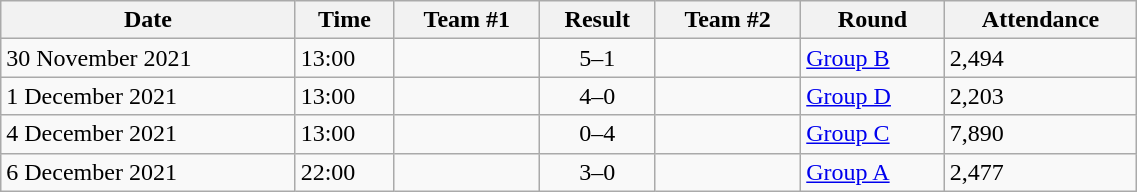<table class="wikitable" style="text-align: left;" width="60%">
<tr>
<th>Date</th>
<th>Time</th>
<th>Team #1</th>
<th>Result</th>
<th>Team #2</th>
<th>Round</th>
<th>Attendance</th>
</tr>
<tr>
<td>30 November 2021</td>
<td>13:00</td>
<td></td>
<td style="text-align:center;">5–1</td>
<td></td>
<td><a href='#'>Group B</a></td>
<td>2,494</td>
</tr>
<tr>
<td>1 December 2021</td>
<td>13:00</td>
<td></td>
<td style="text-align:center;">4–0</td>
<td></td>
<td><a href='#'>Group D</a></td>
<td>2,203</td>
</tr>
<tr>
<td>4 December 2021</td>
<td>13:00</td>
<td></td>
<td style="text-align:center;">0–4</td>
<td></td>
<td><a href='#'>Group C</a></td>
<td>7,890</td>
</tr>
<tr>
<td>6 December 2021</td>
<td>22:00</td>
<td></td>
<td style="text-align:center;">3–0</td>
<td></td>
<td><a href='#'>Group A</a></td>
<td>2,477</td>
</tr>
</table>
